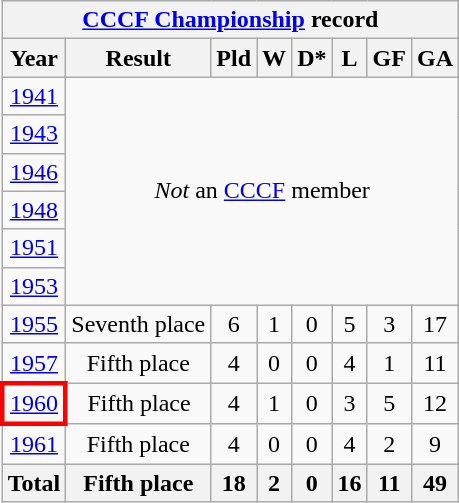<table class="wikitable" style="text-align: center;">
<tr>
<th colspan=8><a href='#'>CCCF Championship</a> record</th>
</tr>
<tr>
<th>Year</th>
<th>Result</th>
<th>Pld</th>
<th>W</th>
<th>D*</th>
<th>L</th>
<th>GF</th>
<th>GA</th>
</tr>
<tr>
<td> <a href='#'>1941</a></td>
<td colspan=8 rowspan=6><em>Not</em> an <a href='#'>CCCF</a> member</td>
</tr>
<tr>
<td> <a href='#'>1943</a></td>
</tr>
<tr>
<td> <a href='#'>1946</a></td>
</tr>
<tr>
<td> <a href='#'>1948</a></td>
</tr>
<tr>
<td> <a href='#'>1951</a></td>
</tr>
<tr>
<td> <a href='#'>1953</a></td>
</tr>
<tr>
<td> <a href='#'>1955</a></td>
<td>Seventh place</td>
<td>6</td>
<td>1</td>
<td>0</td>
<td>5</td>
<td>3</td>
<td>17</td>
</tr>
<tr>
<td> <a href='#'>1957</a></td>
<td>Fifth place</td>
<td>4</td>
<td>0</td>
<td>0</td>
<td>4</td>
<td>1</td>
<td>11</td>
</tr>
<tr>
<td style="border:3px solid red"> <a href='#'>1960</a></td>
<td>Fifth place</td>
<td>4</td>
<td>1</td>
<td>0</td>
<td>3</td>
<td>5</td>
<td>12</td>
</tr>
<tr>
<td> <a href='#'>1961</a></td>
<td>Fifth place</td>
<td>4</td>
<td>0</td>
<td>0</td>
<td>4</td>
<td>2</td>
<td>9</td>
</tr>
<tr>
<th>Total</th>
<th>Fifth place</th>
<th>18</th>
<th>2</th>
<th>0</th>
<th>16</th>
<th>11</th>
<th>49</th>
</tr>
</table>
